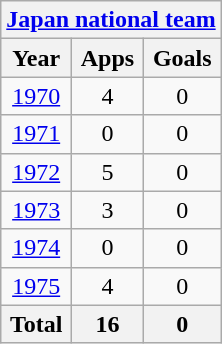<table class="wikitable" style="text-align:center">
<tr>
<th colspan=3><a href='#'>Japan national team</a></th>
</tr>
<tr>
<th>Year</th>
<th>Apps</th>
<th>Goals</th>
</tr>
<tr>
<td><a href='#'>1970</a></td>
<td>4</td>
<td>0</td>
</tr>
<tr>
<td><a href='#'>1971</a></td>
<td>0</td>
<td>0</td>
</tr>
<tr>
<td><a href='#'>1972</a></td>
<td>5</td>
<td>0</td>
</tr>
<tr>
<td><a href='#'>1973</a></td>
<td>3</td>
<td>0</td>
</tr>
<tr>
<td><a href='#'>1974</a></td>
<td>0</td>
<td>0</td>
</tr>
<tr>
<td><a href='#'>1975</a></td>
<td>4</td>
<td>0</td>
</tr>
<tr>
<th>Total</th>
<th>16</th>
<th>0</th>
</tr>
</table>
